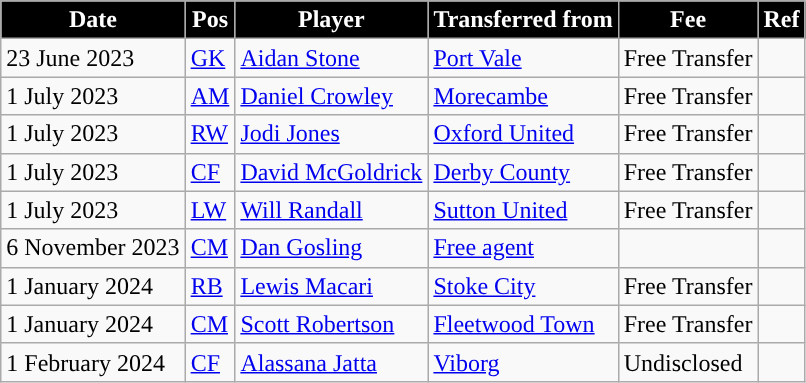<table class="wikitable plainrowheaders sortable">
<tr>
<th style="background:black; color:white; ">Date</th>
<th style="background:black; color:white; ">Pos</th>
<th style="background:black; color:white; ">Player</th>
<th style="background:black; color:white; ">Transferred from</th>
<th style="background:black; color:white; ">Fee</th>
<th style="background:black; color:white; ">Ref</th>
</tr>
<tr>
<td>23 June 2023</td>
<td><a href='#'>GK</a></td>
<td> <a href='#'>Aidan Stone</a></td>
<td> <a href='#'>Port Vale</a></td>
<td>Free Transfer</td>
<td></td>
</tr>
<tr>
<td>1 July 2023</td>
<td><a href='#'>AM</a></td>
<td> <a href='#'>Daniel Crowley</a></td>
<td> <a href='#'>Morecambe</a></td>
<td>Free Transfer</td>
<td></td>
</tr>
<tr>
<td>1 July 2023</td>
<td><a href='#'>RW</a></td>
<td> <a href='#'>Jodi Jones</a></td>
<td> <a href='#'>Oxford United</a></td>
<td>Free Transfer</td>
<td></td>
</tr>
<tr>
<td>1 July 2023</td>
<td><a href='#'>CF</a></td>
<td> <a href='#'>David McGoldrick</a></td>
<td> <a href='#'>Derby County</a></td>
<td>Free Transfer</td>
<td></td>
</tr>
<tr>
<td>1 July 2023</td>
<td><a href='#'>LW</a></td>
<td> <a href='#'>Will Randall</a></td>
<td> <a href='#'>Sutton United</a></td>
<td>Free Transfer</td>
<td></td>
</tr>
<tr>
<td>6 November 2023</td>
<td><a href='#'>CM</a></td>
<td> <a href='#'>Dan Gosling</a></td>
<td> <a href='#'>Free agent</a></td>
<td></td>
<td></td>
</tr>
<tr>
<td>1 January 2024</td>
<td><a href='#'>RB</a></td>
<td> <a href='#'>Lewis Macari</a></td>
<td> <a href='#'>Stoke City</a></td>
<td>Free Transfer</td>
<td></td>
</tr>
<tr>
<td>1 January 2024</td>
<td><a href='#'>CM</a></td>
<td> <a href='#'>Scott Robertson</a></td>
<td> <a href='#'>Fleetwood Town</a></td>
<td>Free Transfer</td>
<td></td>
</tr>
<tr>
<td>1 February 2024</td>
<td><a href='#'>CF</a></td>
<td> <a href='#'>Alassana Jatta</a></td>
<td> <a href='#'>Viborg</a></td>
<td>Undisclosed</td>
<td></td>
</tr>
</table>
